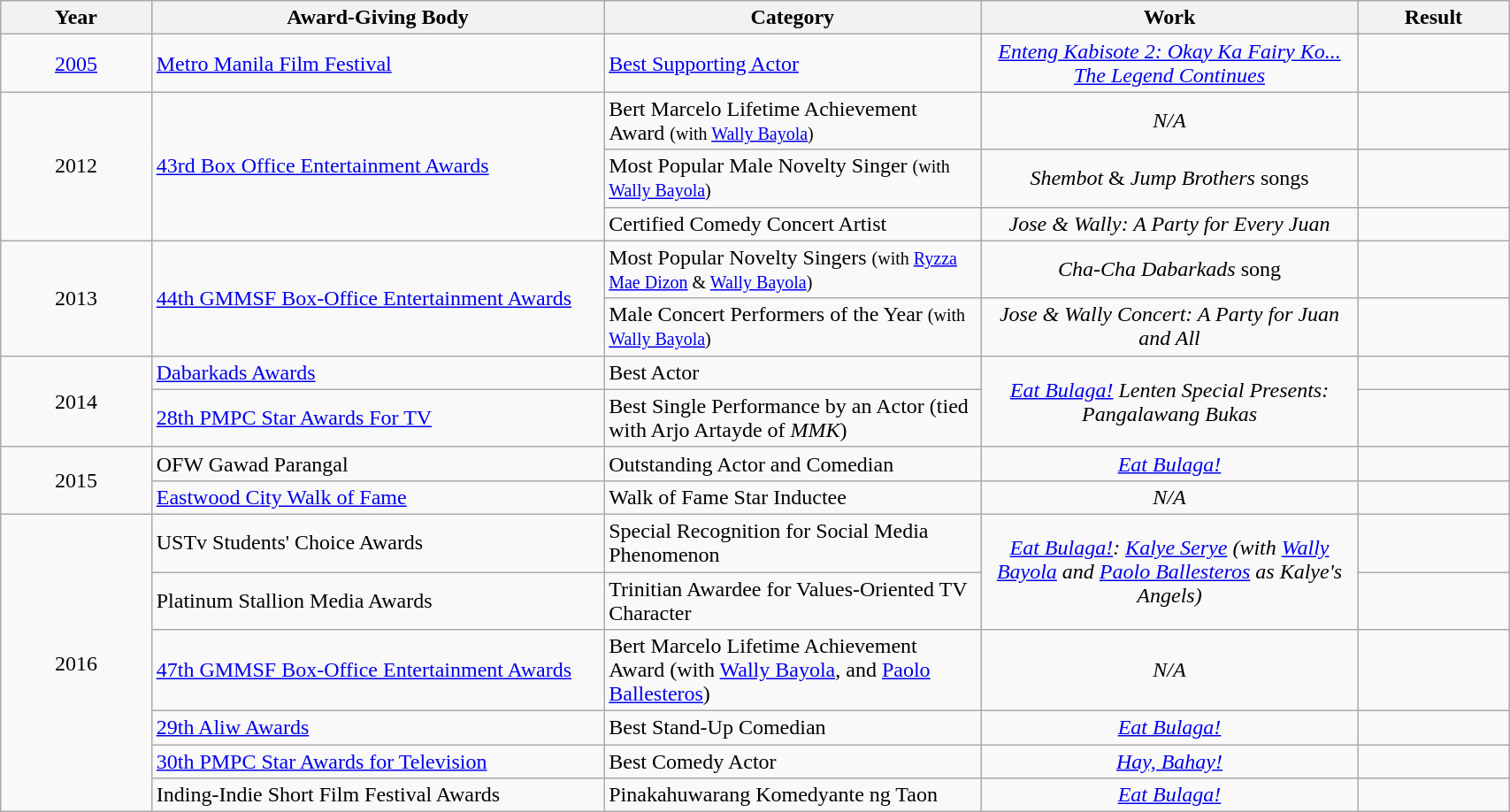<table | width="90%" class="wikitable sortable">
<tr>
<th width="10%">Year</th>
<th width="30%">Award-Giving Body</th>
<th width="25%">Category</th>
<th width="25%">Work</th>
<th width="10%">Result</th>
</tr>
<tr>
<td rowspan="1" align="center"><a href='#'>2005</a></td>
<td rowspan="1" align="left"><a href='#'>Metro Manila Film Festival</a></td>
<td align="left"><a href='#'>Best Supporting Actor</a></td>
<td align="center"><em><a href='#'>Enteng Kabisote 2: Okay Ka Fairy Ko... The Legend Continues</a></em></td>
<td></td>
</tr>
<tr>
<td align=center rowspan=3>2012</td>
<td rowspan=3><a href='#'>43rd Box Office Entertainment Awards</a></td>
<td>Bert Marcelo Lifetime Achievement Award <small>(with <a href='#'>Wally Bayola</a>)</small></td>
<td align=center><em>N/A</em></td>
<td></td>
</tr>
<tr>
<td>Most Popular Male Novelty Singer <small>(with <a href='#'>Wally Bayola</a>)</small></td>
<td align=center><em>Shembot</em> & <em>Jump Brothers</em> songs</td>
<td></td>
</tr>
<tr>
<td>Certified Comedy Concert Artist</td>
<td align=center><em>Jose & Wally: A Party for Every Juan</em></td>
<td></td>
</tr>
<tr>
<td rowspan=2 align=center>2013</td>
<td rowspan=2><a href='#'>44th GMMSF Box-Office Entertainment Awards</a></td>
<td>Most Popular Novelty Singers <small>(with <a href='#'>Ryzza Mae Dizon</a> & <a href='#'>Wally Bayola</a>)</small></td>
<td align=center><em>Cha-Cha Dabarkads</em> song</td>
<td></td>
</tr>
<tr>
<td>Male Concert Performers of the Year <small>(with <a href='#'>Wally Bayola</a>)</small></td>
<td align=center><em>Jose & Wally Concert: A Party for Juan and All</em></td>
<td></td>
</tr>
<tr>
<td rowspan="2" align="center">2014</td>
<td><a href='#'>Dabarkads Awards</a></td>
<td>Best Actor</td>
<td align="center" rowspan="2"><em><a href='#'>Eat Bulaga!</a> Lenten Special Presents: Pangalawang Bukas</em></td>
<td></td>
</tr>
<tr>
<td><a href='#'>28th PMPC Star Awards For TV</a></td>
<td>Best Single Performance by an Actor (tied with Arjo Artayde of <em>MMK</em>)</td>
<td></td>
</tr>
<tr>
<td rowspan="2" align="center">2015</td>
<td>OFW Gawad Parangal</td>
<td>Outstanding Actor and Comedian</td>
<td align="center"><em><a href='#'>Eat Bulaga!</a></em></td>
<td></td>
</tr>
<tr>
<td><a href='#'>Eastwood City Walk of Fame</a></td>
<td>Walk of Fame Star Inductee</td>
<td align="center"><em>N/A</em></td>
<td></td>
</tr>
<tr>
<td rowspan="6" align="center">2016</td>
<td>USTv Students' Choice Awards</td>
<td>Special Recognition for Social Media Phenomenon</td>
<td rowspan="2" align="center"><em><a href='#'>Eat Bulaga!</a>: <a href='#'>Kalye Serye</a></em> <em>(with <a href='#'>Wally Bayola</a> and <a href='#'>Paolo Ballesteros</a> as Kalye's Angels)</em></td>
<td></td>
</tr>
<tr>
<td>Platinum Stallion Media Awards</td>
<td>Trinitian Awardee for Values-Oriented TV Character</td>
<td></td>
</tr>
<tr>
<td><a href='#'>47th GMMSF Box-Office Entertainment Awards</a></td>
<td>Bert Marcelo Lifetime Achievement Award (with <a href='#'>Wally Bayola</a>, and <a href='#'>Paolo Ballesteros</a>)</td>
<td align="center"><em>N/A</em></td>
<td></td>
</tr>
<tr>
<td><a href='#'>29th Aliw Awards</a></td>
<td>Best Stand-Up Comedian</td>
<td align="center"><em><a href='#'>Eat Bulaga!</a></em></td>
<td></td>
</tr>
<tr>
<td><a href='#'>30th PMPC Star Awards for Television</a></td>
<td>Best Comedy Actor</td>
<td align="center"><em><a href='#'>Hay, Bahay!</a></em></td>
<td></td>
</tr>
<tr>
<td>Inding-Indie Short Film Festival Awards</td>
<td>Pinakahuwarang Komedyante ng Taon</td>
<td align="center"><em><a href='#'>Eat Bulaga!</a></em></td>
<td></td>
</tr>
</table>
